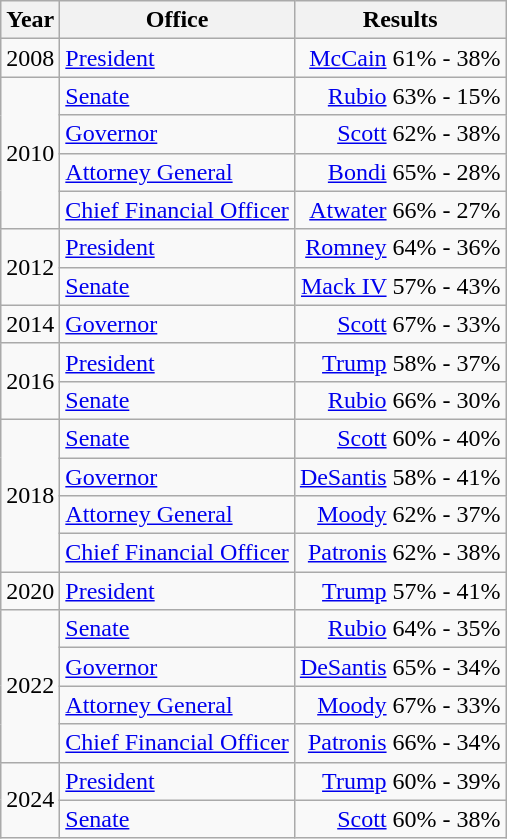<table class=wikitable>
<tr>
<th>Year</th>
<th>Office</th>
<th>Results</th>
</tr>
<tr>
<td>2008</td>
<td><a href='#'>President</a></td>
<td align="right" ><a href='#'>McCain</a> 61% - 38%</td>
</tr>
<tr>
<td rowspan=4>2010</td>
<td><a href='#'>Senate</a></td>
<td align="right" ><a href='#'>Rubio</a> 63% - 15%</td>
</tr>
<tr>
<td><a href='#'>Governor</a></td>
<td align="right" ><a href='#'>Scott</a> 62% - 38%</td>
</tr>
<tr>
<td><a href='#'>Attorney General</a></td>
<td align="right" ><a href='#'>Bondi</a> 65% - 28%</td>
</tr>
<tr>
<td><a href='#'>Chief Financial Officer</a></td>
<td align="right" ><a href='#'>Atwater</a> 66% - 27%</td>
</tr>
<tr>
<td rowspan=2>2012</td>
<td><a href='#'>President</a></td>
<td align="right" ><a href='#'>Romney</a> 64% - 36%</td>
</tr>
<tr>
<td><a href='#'>Senate</a></td>
<td align="right" ><a href='#'>Mack IV</a> 57% - 43%</td>
</tr>
<tr>
<td>2014</td>
<td><a href='#'>Governor</a></td>
<td align="right" ><a href='#'>Scott</a> 67% - 33%</td>
</tr>
<tr>
<td rowspan=2>2016</td>
<td><a href='#'>President</a></td>
<td align="right" ><a href='#'>Trump</a> 58% - 37%</td>
</tr>
<tr>
<td><a href='#'>Senate</a></td>
<td align="right" ><a href='#'>Rubio</a> 66% - 30%</td>
</tr>
<tr>
<td rowspan=4>2018</td>
<td><a href='#'>Senate</a></td>
<td align="right" ><a href='#'>Scott</a> 60% - 40%</td>
</tr>
<tr>
<td><a href='#'>Governor</a></td>
<td align="right" ><a href='#'>DeSantis</a> 58% - 41%</td>
</tr>
<tr>
<td><a href='#'>Attorney General</a></td>
<td align="right" ><a href='#'>Moody</a> 62% - 37%</td>
</tr>
<tr>
<td><a href='#'>Chief Financial Officer</a></td>
<td align="right" ><a href='#'>Patronis</a> 62% - 38%</td>
</tr>
<tr>
<td>2020</td>
<td><a href='#'>President</a></td>
<td align="right" ><a href='#'>Trump</a> 57% - 41%</td>
</tr>
<tr>
<td rowspan=4>2022</td>
<td><a href='#'>Senate</a></td>
<td align="right" ><a href='#'>Rubio</a> 64% - 35%</td>
</tr>
<tr>
<td><a href='#'>Governor</a></td>
<td align="right" ><a href='#'>DeSantis</a> 65% - 34%</td>
</tr>
<tr>
<td><a href='#'>Attorney General</a></td>
<td align="right" ><a href='#'>Moody</a> 67% - 33%</td>
</tr>
<tr>
<td><a href='#'>Chief Financial Officer</a></td>
<td align="right" ><a href='#'>Patronis</a> 66% - 34%</td>
</tr>
<tr>
<td rowspan=2>2024</td>
<td><a href='#'>President</a></td>
<td align="right" ><a href='#'>Trump</a> 60% - 39%</td>
</tr>
<tr>
<td><a href='#'>Senate</a></td>
<td align="right" ><a href='#'>Scott</a> 60% - 38%</td>
</tr>
</table>
